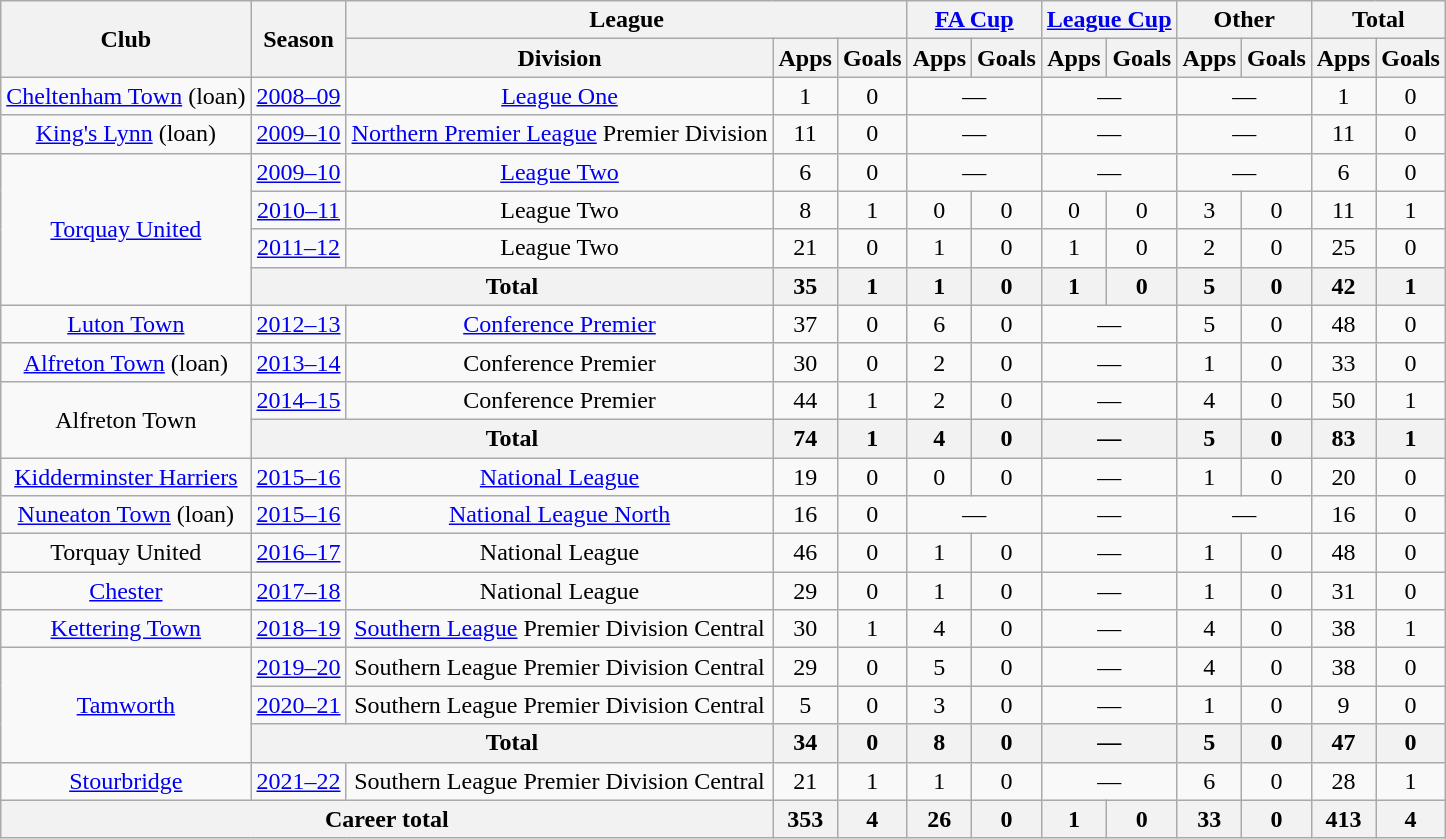<table class=wikitable style=text-align:center>
<tr>
<th rowspan=2>Club</th>
<th rowspan=2>Season</th>
<th colspan=3>League</th>
<th colspan=2><a href='#'>FA Cup</a></th>
<th colspan=2><a href='#'>League Cup</a></th>
<th colspan=2>Other</th>
<th colspan=2>Total</th>
</tr>
<tr>
<th>Division</th>
<th>Apps</th>
<th>Goals</th>
<th>Apps</th>
<th>Goals</th>
<th>Apps</th>
<th>Goals</th>
<th>Apps</th>
<th>Goals</th>
<th>Apps</th>
<th>Goals</th>
</tr>
<tr>
<td><a href='#'>Cheltenham Town</a> (loan)</td>
<td><a href='#'>2008–09</a></td>
<td><a href='#'>League One</a></td>
<td>1</td>
<td>0</td>
<td colspan=2>—</td>
<td colspan=2>—</td>
<td colspan=2>—</td>
<td>1</td>
<td>0</td>
</tr>
<tr>
<td><a href='#'>King's Lynn</a> (loan)</td>
<td><a href='#'>2009–10</a></td>
<td><a href='#'>Northern Premier League</a> Premier Division</td>
<td>11</td>
<td>0</td>
<td colspan=2>—</td>
<td colspan=2>—</td>
<td colspan=2>—</td>
<td>11</td>
<td>0</td>
</tr>
<tr>
<td rowspan=4><a href='#'>Torquay United</a></td>
<td><a href='#'>2009–10</a></td>
<td><a href='#'>League Two</a></td>
<td>6</td>
<td>0</td>
<td colspan=2>—</td>
<td colspan=2>—</td>
<td colspan=2>—</td>
<td>6</td>
<td>0</td>
</tr>
<tr>
<td><a href='#'>2010–11</a></td>
<td>League Two</td>
<td>8</td>
<td>1</td>
<td>0</td>
<td>0</td>
<td>0</td>
<td>0</td>
<td>3</td>
<td>0</td>
<td>11</td>
<td>1</td>
</tr>
<tr>
<td><a href='#'>2011–12</a></td>
<td>League Two</td>
<td>21</td>
<td>0</td>
<td>1</td>
<td>0</td>
<td>1</td>
<td>0</td>
<td>2</td>
<td>0</td>
<td>25</td>
<td>0</td>
</tr>
<tr>
<th colspan=2>Total</th>
<th>35</th>
<th>1</th>
<th>1</th>
<th>0</th>
<th>1</th>
<th>0</th>
<th>5</th>
<th>0</th>
<th>42</th>
<th>1</th>
</tr>
<tr>
<td><a href='#'>Luton Town</a></td>
<td><a href='#'>2012–13</a></td>
<td><a href='#'>Conference Premier</a></td>
<td>37</td>
<td>0</td>
<td>6</td>
<td>0</td>
<td colspan=2>—</td>
<td>5</td>
<td>0</td>
<td>48</td>
<td>0</td>
</tr>
<tr>
<td><a href='#'>Alfreton Town</a> (loan)</td>
<td><a href='#'>2013–14</a></td>
<td>Conference Premier</td>
<td>30</td>
<td>0</td>
<td>2</td>
<td>0</td>
<td colspan=2>—</td>
<td>1</td>
<td>0</td>
<td>33</td>
<td>0</td>
</tr>
<tr>
<td rowspan=2>Alfreton Town</td>
<td><a href='#'>2014–15</a></td>
<td>Conference Premier</td>
<td>44</td>
<td>1</td>
<td>2</td>
<td>0</td>
<td colspan=2>—</td>
<td>4</td>
<td>0</td>
<td>50</td>
<td>1</td>
</tr>
<tr>
<th colspan=2>Total</th>
<th>74</th>
<th>1</th>
<th>4</th>
<th>0</th>
<th colspan=2>—</th>
<th>5</th>
<th>0</th>
<th>83</th>
<th>1</th>
</tr>
<tr>
<td><a href='#'>Kidderminster Harriers</a></td>
<td><a href='#'>2015–16</a></td>
<td><a href='#'>National League</a></td>
<td>19</td>
<td>0</td>
<td>0</td>
<td>0</td>
<td colspan=2>—</td>
<td>1</td>
<td>0</td>
<td>20</td>
<td>0</td>
</tr>
<tr>
<td><a href='#'>Nuneaton Town</a> (loan)</td>
<td><a href='#'>2015–16</a></td>
<td><a href='#'>National League North</a></td>
<td>16</td>
<td>0</td>
<td colspan=2>—</td>
<td colspan=2>—</td>
<td colspan=2>—</td>
<td>16</td>
<td>0</td>
</tr>
<tr>
<td>Torquay United</td>
<td><a href='#'>2016–17</a></td>
<td>National League</td>
<td>46</td>
<td>0</td>
<td>1</td>
<td>0</td>
<td colspan=2>—</td>
<td>1</td>
<td>0</td>
<td>48</td>
<td>0</td>
</tr>
<tr>
<td><a href='#'>Chester</a></td>
<td><a href='#'>2017–18</a></td>
<td>National League</td>
<td>29</td>
<td>0</td>
<td>1</td>
<td>0</td>
<td colspan=2>—</td>
<td>1</td>
<td>0</td>
<td>31</td>
<td>0</td>
</tr>
<tr>
<td><a href='#'>Kettering Town</a></td>
<td><a href='#'>2018–19</a></td>
<td><a href='#'>Southern League</a> Premier Division Central</td>
<td>30</td>
<td>1</td>
<td>4</td>
<td>0</td>
<td colspan=2>—</td>
<td>4</td>
<td>0</td>
<td>38</td>
<td>1</td>
</tr>
<tr>
<td rowspan=3><a href='#'>Tamworth</a></td>
<td><a href='#'>2019–20</a></td>
<td>Southern League Premier Division Central</td>
<td>29</td>
<td>0</td>
<td>5</td>
<td>0</td>
<td colspan=2>—</td>
<td>4</td>
<td>0</td>
<td>38</td>
<td>0</td>
</tr>
<tr>
<td><a href='#'>2020–21</a></td>
<td>Southern League Premier Division Central</td>
<td>5</td>
<td>0</td>
<td>3</td>
<td>0</td>
<td colspan=2>—</td>
<td>1</td>
<td>0</td>
<td>9</td>
<td>0</td>
</tr>
<tr>
<th colspan=2>Total</th>
<th>34</th>
<th>0</th>
<th>8</th>
<th>0</th>
<th colspan=2>—</th>
<th>5</th>
<th>0</th>
<th>47</th>
<th>0</th>
</tr>
<tr>
<td><a href='#'>Stourbridge</a></td>
<td><a href='#'>2021–22</a></td>
<td>Southern League Premier Division Central</td>
<td>21</td>
<td>1</td>
<td>1</td>
<td>0</td>
<td colspan=2>—</td>
<td>6</td>
<td>0</td>
<td>28</td>
<td>1</td>
</tr>
<tr>
<th colspan=3>Career total</th>
<th>353</th>
<th>4</th>
<th>26</th>
<th>0</th>
<th>1</th>
<th>0</th>
<th>33</th>
<th>0</th>
<th>413</th>
<th>4</th>
</tr>
</table>
